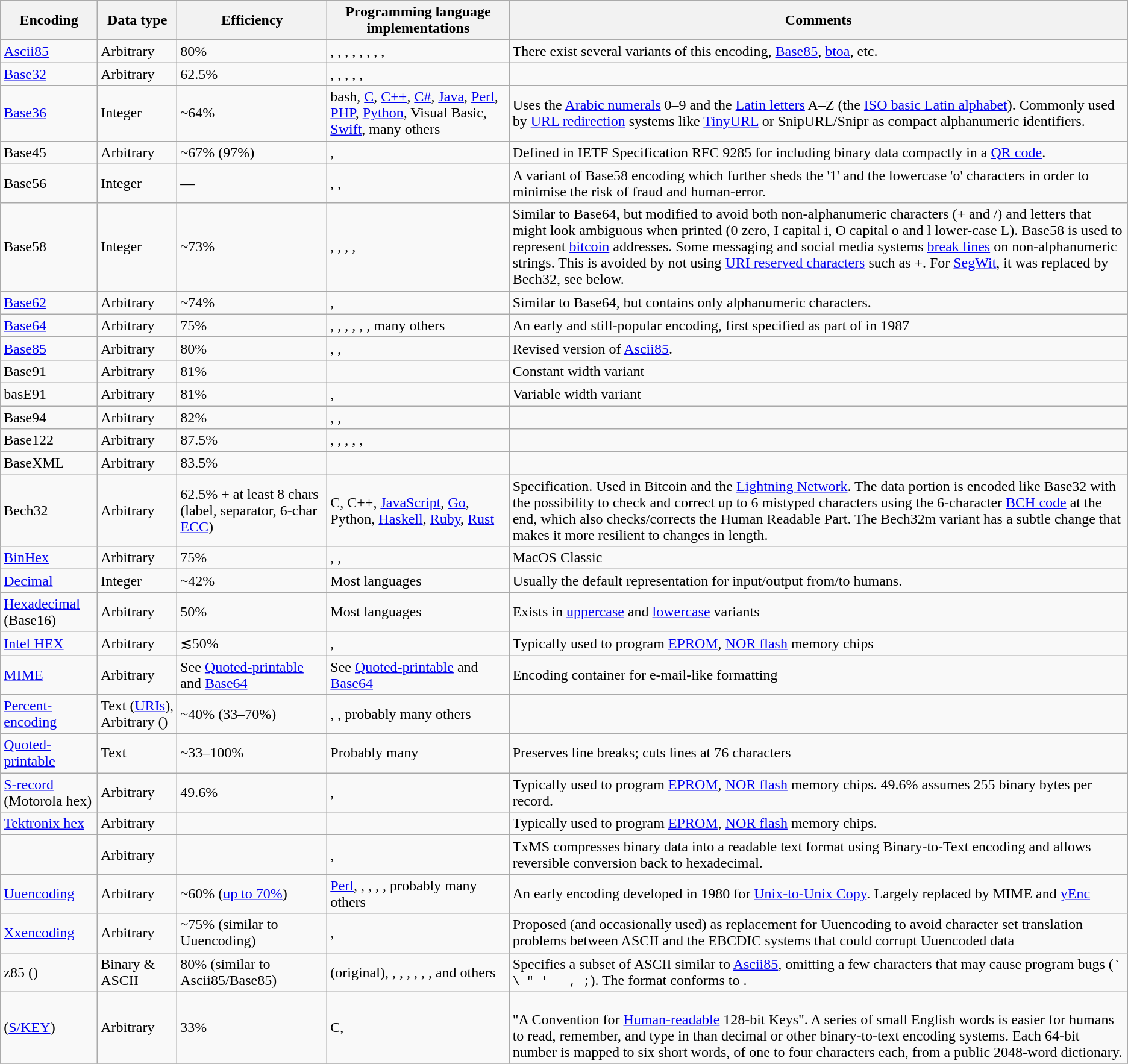<table class="wikitable sortable">
<tr>
<th>Encoding</th>
<th>Data type</th>
<th>Efficiency</th>
<th>Programming language implementations</th>
<th>Comments</th>
</tr>
<tr>
<td><a href='#'>Ascii85</a></td>
<td>Arbitrary</td>
<td>80%</td>
<td> , , , , , ,  , , </td>
<td>There exist several variants of this encoding, <a href='#'>Base85</a>, <a href='#'>btoa</a>, etc.</td>
</tr>
<tr>
<td><a href='#'>Base32</a></td>
<td>Arbitrary</td>
<td>62.5%</td>
<td>, , , , , </td>
<td></td>
</tr>
<tr>
<td><a href='#'>Base36</a></td>
<td>Integer</td>
<td data-sort-value="64%">~64%</td>
<td>bash, <a href='#'>C</a>, <a href='#'>C++</a>, <a href='#'>C#</a>, <a href='#'>Java</a>, <a href='#'>Perl</a>, <a href='#'>PHP</a>, <a href='#'>Python</a>, Visual Basic, <a href='#'>Swift</a>, many others</td>
<td>Uses the <a href='#'>Arabic numerals</a> 0–9 and the <a href='#'>Latin letters</a> A–Z (the <a href='#'>ISO basic Latin alphabet</a>). Commonly used by <a href='#'>URL redirection</a> systems like <a href='#'>TinyURL</a> or SnipURL/Snipr as compact alphanumeric identifiers.</td>
</tr>
<tr>
<td>Base45</td>
<td>Arbitrary</td>
<td>~67% (97%)</td>
<td>, </td>
<td>Defined in IETF Specification RFC 9285 for including binary data compactly in a <a href='#'>QR code</a>.</td>
</tr>
<tr>
<td>Base56</td>
<td>Integer</td>
<td>—</td>
<td>, , </td>
<td>A variant of Base58 encoding which further sheds the '1' and the lowercase 'o' characters in order to minimise the risk of fraud and human-error.</td>
</tr>
<tr>
<td>Base58</td>
<td>Integer</td>
<td data-sort-value="73%">~73%</td>
<td>, , , , </td>
<td>Similar to Base64, but modified to avoid both non-alphanumeric characters (+ and /) and letters that might look ambiguous when printed (0 zero, I capital i, O capital o and l lower-case L). Base58 is used to represent <a href='#'>bitcoin</a> addresses. Some messaging and social media systems <a href='#'>break lines</a> on non-alphanumeric strings. This is avoided by not using <a href='#'>URI reserved characters</a> such as +. For <a href='#'>SegWit</a>, it was replaced by Bech32, see below.<br></td>
</tr>
<tr>
<td><a href='#'>Base62</a></td>
<td>Arbitrary</td>
<td>~74%</td>
<td>, </td>
<td>Similar to Base64, but contains only alphanumeric characters.</td>
</tr>
<tr>
<td><a href='#'>Base64</a></td>
<td>Arbitrary</td>
<td>75%</td>
<td> , , , , , , many others</td>
<td>An early and still-popular encoding, first specified as part of  in 1987</td>
</tr>
<tr>
<td><a href='#'>Base85</a></td>
<td>Arbitrary</td>
<td>80%</td>
<td>, , </td>
<td>Revised version of <a href='#'>Ascii85</a>.</td>
</tr>
<tr>
<td>Base91</td>
<td>Arbitrary</td>
<td>81%</td>
<td></td>
<td>Constant width variant</td>
</tr>
<tr>
<td>basE91</td>
<td>Arbitrary</td>
<td>81%</td>
<td> , </td>
<td>Variable width variant</td>
</tr>
<tr>
<td>Base94</td>
<td>Arbitrary</td>
<td>82%</td>
<td>, , </td>
<td></td>
</tr>
<tr>
<td>Base122</td>
<td>Arbitrary</td>
<td>87.5%</td>
<td>, , , , , </td>
<td></td>
</tr>
<tr>
<td>BaseXML</td>
<td>Arbitrary</td>
<td>83.5%</td>
<td></td>
<td></td>
</tr>
<tr>
<td>Bech32</td>
<td>Arbitrary</td>
<td data-sort-value="62.5%">62.5% + at least 8 chars (label, separator, 6-char <a href='#'>ECC</a>)</td>
<td>C, C++, <a href='#'>JavaScript</a>, <a href='#'>Go</a>, Python, <a href='#'>Haskell</a>, <a href='#'>Ruby</a>, <a href='#'>Rust</a></td>
<td>Specification. Used in Bitcoin and the <a href='#'>Lightning Network</a>. The data portion is encoded like Base32 with the possibility to check and correct up to 6 mistyped characters using the 6-character <a href='#'>BCH code</a> at the end, which also checks/corrects the Human Readable Part. The Bech32m variant has a subtle change that makes it more resilient to changes in length.</td>
</tr>
<tr>
<td><a href='#'>BinHex</a></td>
<td>Arbitrary</td>
<td>75%</td>
<td>, , </td>
<td>MacOS Classic</td>
</tr>
<tr>
<td><a href='#'>Decimal</a></td>
<td>Integer</td>
<td data-sort-value="42%">~42%</td>
<td>Most languages</td>
<td>Usually the default representation for input/output from/to humans.</td>
</tr>
<tr>
<td><a href='#'>Hexadecimal</a> (Base16)</td>
<td>Arbitrary</td>
<td>50%</td>
<td>Most languages</td>
<td>Exists in <a href='#'>uppercase</a> and <a href='#'>lowercase</a> variants</td>
</tr>
<tr>
<td><a href='#'>Intel HEX</a></td>
<td>Arbitrary</td>
<td data-sort-value="50%">≲50%</td>
<td>, </td>
<td>Typically used to program <a href='#'>EPROM</a>, <a href='#'>NOR flash</a> memory chips</td>
</tr>
<tr>
<td><a href='#'>MIME</a></td>
<td>Arbitrary</td>
<td>See <a href='#'>Quoted-printable</a> and <a href='#'>Base64</a></td>
<td>See <a href='#'>Quoted-printable</a> and <a href='#'>Base64</a></td>
<td>Encoding container for e-mail-like formatting</td>
</tr>
<tr>
<td><a href='#'>Percent-encoding</a></td>
<td>Text (<a href='#'>URIs</a>), Arbitrary ()</td>
<td data-sort-value="40%">~40% (33–70%)</td>
<td>, , probably many others</td>
<td></td>
</tr>
<tr>
<td><a href='#'>Quoted-printable</a></td>
<td>Text</td>
<td data-sort-value="33%">~33–100%</td>
<td>Probably many</td>
<td>Preserves line breaks; cuts lines at 76 characters</td>
</tr>
<tr>
<td><a href='#'>S-record</a> (Motorola hex)</td>
<td>Arbitrary</td>
<td>49.6%</td>
<td>, </td>
<td>Typically used to program <a href='#'>EPROM</a>, <a href='#'>NOR flash</a> memory chips. 49.6% assumes 255 binary bytes per record.</td>
</tr>
<tr>
<td><a href='#'>Tektronix hex</a></td>
<td>Arbitrary</td>
<td></td>
<td></td>
<td>Typically used to program <a href='#'>EPROM</a>, <a href='#'>NOR flash</a> memory chips.</td>
</tr>
<tr>
<td></td>
<td>Arbitrary</td>
<td></td>
<td>, </td>
<td>TxMS compresses binary data into a readable text format using Binary-to-Text encoding and allows reversible conversion back to hexadecimal.</td>
</tr>
<tr>
<td><a href='#'>Uuencoding</a></td>
<td>Arbitrary</td>
<td data-sort-value="60%">~60% (<a href='#'>up to 70%</a>)</td>
<td><a href='#'>Perl</a>, , , , , probably many others</td>
<td>An early encoding developed in 1980 for <a href='#'>Unix-to-Unix Copy</a>. Largely replaced by MIME and <a href='#'>yEnc</a></td>
</tr>
<tr>
<td><a href='#'>Xxencoding</a></td>
<td>Arbitrary</td>
<td data-sort-value="75%">~75% (similar to Uuencoding)</td>
<td>, </td>
<td>Proposed (and occasionally used) as replacement for Uuencoding to avoid character set translation problems between ASCII and the EBCDIC systems that could corrupt Uuencoded data</td>
</tr>
<tr>
<td>z85 ()</td>
<td>Binary & ASCII</td>
<td>80% (similar to Ascii85/Base85)</td>
<td> (original), , , , , , ,  and others</td>
<td>Specifies a subset of ASCII similar to <a href='#'>Ascii85</a>, omitting a few characters that may cause program bugs (<code>` \ " ' _ , ;</code>). The format conforms to .</td>
</tr>
<tr>
<td> (<a href='#'>S/KEY</a>)</td>
<td>Arbitrary</td>
<td>33%</td>
<td>C, </td>
<td><br>"A Convention for <a href='#'>Human-readable</a> 128-bit Keys". A series of small English words is easier for humans to read, remember, and type in than decimal or other binary-to-text encoding systems. Each 64-bit number is mapped to six short words, of one to four characters each, from a public 2048-word dictionary.</td>
</tr>
<tr>
</tr>
</table>
